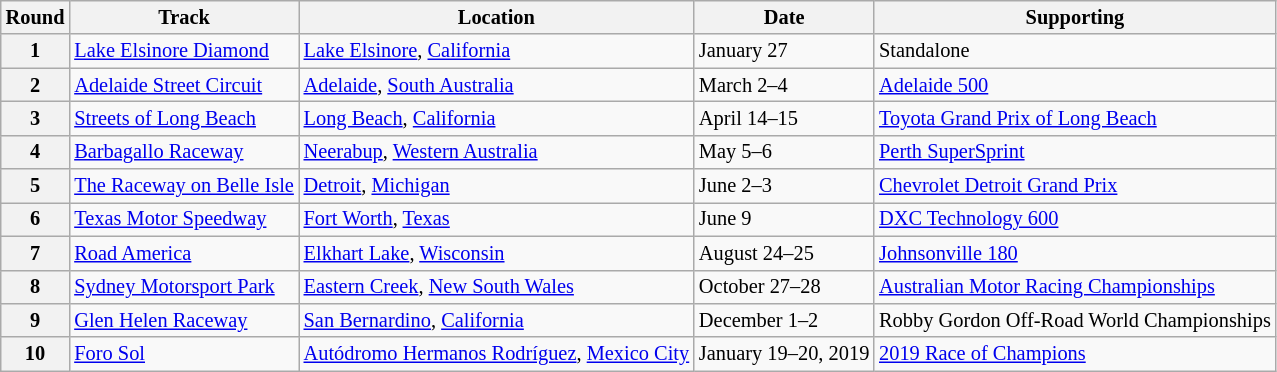<table class="wikitable" style="font-size: 85%;">
<tr>
<th>Round</th>
<th>Track</th>
<th>Location</th>
<th>Date</th>
<th>Supporting</th>
</tr>
<tr>
<th>1</th>
<td><a href='#'>Lake Elsinore Diamond</a></td>
<td> <a href='#'>Lake Elsinore</a>, <a href='#'>California</a></td>
<td>January 27</td>
<td>Standalone</td>
</tr>
<tr>
<th>2</th>
<td><a href='#'>Adelaide Street Circuit</a></td>
<td> <a href='#'>Adelaide</a>, <a href='#'>South Australia</a></td>
<td>March 2–4</td>
<td><a href='#'>Adelaide 500</a></td>
</tr>
<tr>
<th>3</th>
<td><a href='#'>Streets of Long Beach</a></td>
<td> <a href='#'>Long Beach</a>, <a href='#'>California</a></td>
<td>April 14–15</td>
<td><a href='#'>Toyota Grand Prix of Long Beach</a></td>
</tr>
<tr>
<th>4</th>
<td><a href='#'>Barbagallo Raceway</a></td>
<td> <a href='#'>Neerabup</a>, <a href='#'>Western Australia</a></td>
<td>May 5–6</td>
<td><a href='#'>Perth SuperSprint</a></td>
</tr>
<tr>
<th>5</th>
<td><a href='#'>The Raceway on Belle Isle</a></td>
<td> <a href='#'>Detroit</a>, <a href='#'>Michigan</a></td>
<td>June 2–3</td>
<td><a href='#'>Chevrolet Detroit Grand Prix</a></td>
</tr>
<tr>
<th>6</th>
<td><a href='#'>Texas Motor Speedway</a></td>
<td> <a href='#'>Fort Worth</a>, <a href='#'>Texas</a></td>
<td>June 9</td>
<td><a href='#'>DXC Technology 600</a></td>
</tr>
<tr>
<th>7</th>
<td><a href='#'>Road America</a></td>
<td> <a href='#'>Elkhart Lake</a>, <a href='#'>Wisconsin</a></td>
<td>August 24–25</td>
<td><a href='#'>Johnsonville 180</a></td>
</tr>
<tr>
<th>8</th>
<td><a href='#'>Sydney Motorsport Park</a></td>
<td> <a href='#'>Eastern Creek</a>, <a href='#'>New South Wales</a></td>
<td>October 27–28</td>
<td><a href='#'>Australian Motor Racing Championships</a></td>
</tr>
<tr>
<th>9</th>
<td><a href='#'>Glen Helen Raceway</a></td>
<td> <a href='#'>San Bernardino</a>, <a href='#'>California</a></td>
<td>December 1–2</td>
<td>Robby Gordon Off-Road World Championships</td>
</tr>
<tr>
<th>10</th>
<td><a href='#'>Foro Sol</a></td>
<td> <a href='#'>Autódromo Hermanos Rodríguez</a>, <a href='#'>Mexico City</a></td>
<td>January 19–20, 2019</td>
<td><a href='#'>2019 Race of Champions</a></td>
</tr>
</table>
